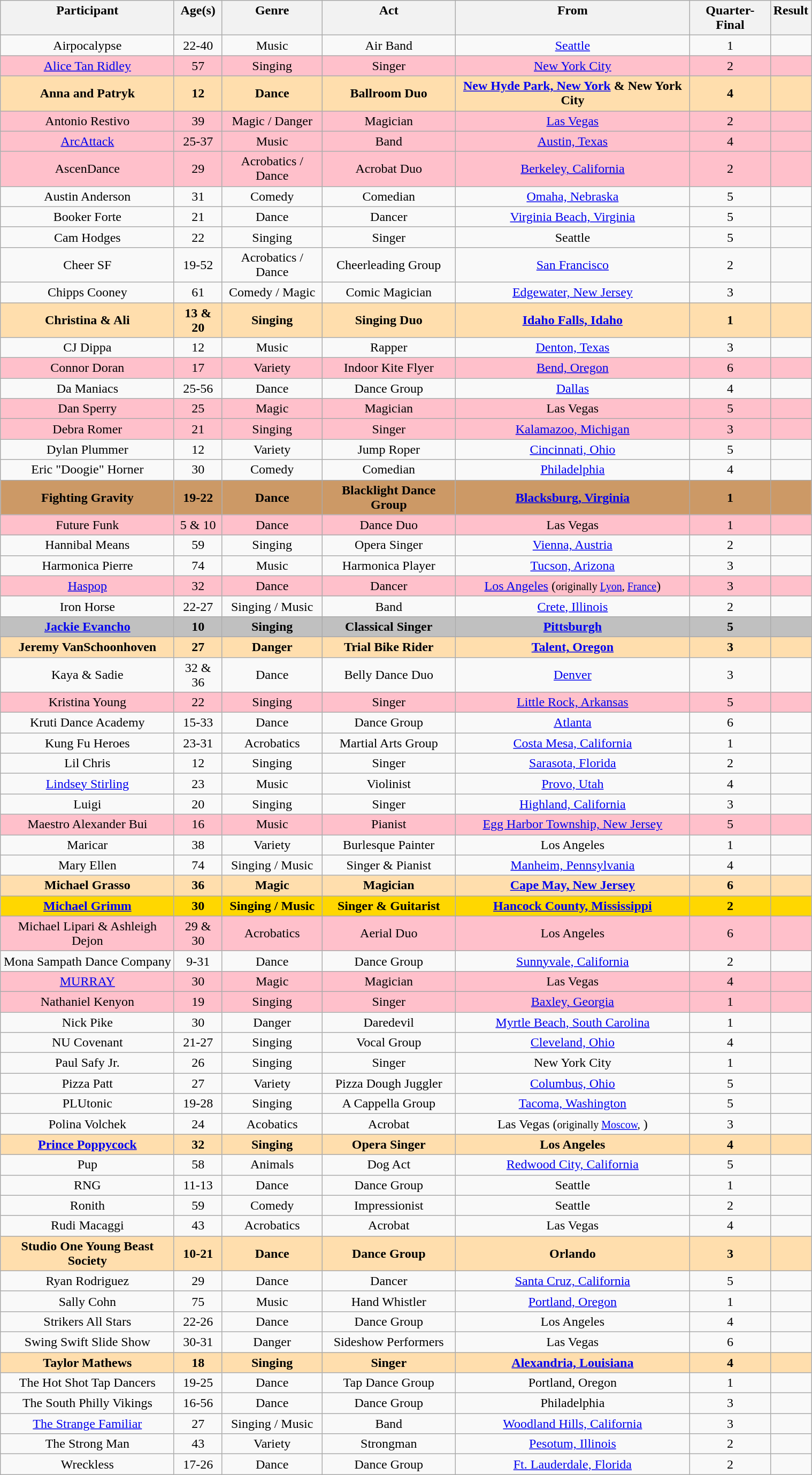<table class="wikitable sortable" style="margin-left: auto; margin-right: auto; border: none; width:80%; text-align:center;">
<tr valign="top">
<th>Participant</th>
<th class="unsortable">Age(s) </th>
<th>Genre</th>
<th class="unsortable">Act</th>
<th>From</th>
<th>Quarter-Final</th>
<th>Result</th>
</tr>
<tr>
<td>Airpocalypse</td>
<td>22-40</td>
<td>Music</td>
<td>Air Band</td>
<td><a href='#'>Seattle</a></td>
<td>1</td>
<td></td>
</tr>
<tr style="background:pink;">
<td><a href='#'>Alice Tan Ridley</a></td>
<td>57</td>
<td>Singing</td>
<td>Singer</td>
<td><a href='#'>New York City</a></td>
<td>2</td>
<td></td>
</tr>
<tr style="background:NavajoWhite;">
<td><strong>Anna and Patryk</strong></td>
<td><strong>12</strong></td>
<td><strong>Dance</strong></td>
<td><strong>Ballroom Duo</strong></td>
<td><strong><a href='#'>New Hyde Park, New York</a> & New York City</strong></td>
<td><strong>4</strong> </td>
<td><strong></strong></td>
</tr>
<tr style="background:pink;">
<td>Antonio Restivo</td>
<td>39</td>
<td>Magic / Danger</td>
<td>Magician</td>
<td><a href='#'>Las Vegas</a></td>
<td>2</td>
<td></td>
</tr>
<tr style="background:pink;">
<td><a href='#'>ArcAttack</a> </td>
<td>25-37</td>
<td>Music</td>
<td>Band</td>
<td><a href='#'>Austin, Texas</a></td>
<td>4</td>
<td></td>
</tr>
<tr style="background:pink;">
<td>AscenDance</td>
<td>29</td>
<td>Acrobatics / Dance</td>
<td>Acrobat Duo</td>
<td><a href='#'>Berkeley, California</a></td>
<td>2</td>
<td></td>
</tr>
<tr>
<td>Austin Anderson</td>
<td>31</td>
<td>Comedy</td>
<td>Comedian</td>
<td><a href='#'>Omaha, Nebraska</a></td>
<td>5</td>
<td></td>
</tr>
<tr>
<td>Booker Forte</td>
<td>21</td>
<td>Dance</td>
<td>Dancer</td>
<td><a href='#'>Virginia Beach, Virginia</a></td>
<td>5</td>
<td></td>
</tr>
<tr>
<td>Cam Hodges</td>
<td>22</td>
<td>Singing</td>
<td>Singer</td>
<td>Seattle</td>
<td>5</td>
<td></td>
</tr>
<tr>
<td>Cheer SF</td>
<td>19-52</td>
<td>Acrobatics / Dance</td>
<td>Cheerleading Group</td>
<td><a href='#'>San Francisco</a></td>
<td>2</td>
<td></td>
</tr>
<tr>
<td>Chipps Cooney</td>
<td>61</td>
<td>Comedy / Magic</td>
<td>Comic Magician</td>
<td><a href='#'>Edgewater, New Jersey</a></td>
<td>3</td>
<td></td>
</tr>
<tr style="background:NavajoWhite;">
<td><strong>Christina & Ali</strong></td>
<td><strong>13 & 20</strong></td>
<td><strong>Singing</strong></td>
<td><strong>Singing Duo</strong></td>
<td><strong><a href='#'>Idaho Falls, Idaho</a></strong></td>
<td><strong>1</strong></td>
<td><strong></strong></td>
</tr>
<tr>
<td>CJ Dippa</td>
<td>12</td>
<td>Music</td>
<td>Rapper</td>
<td><a href='#'>Denton, Texas</a></td>
<td>3 </td>
<td></td>
</tr>
<tr style="background:pink;">
<td>Connor Doran </td>
<td>17</td>
<td>Variety</td>
<td>Indoor Kite Flyer</td>
<td><a href='#'>Bend, Oregon</a></td>
<td>6</td>
<td></td>
</tr>
<tr>
<td>Da Maniacs</td>
<td>25-56</td>
<td>Dance</td>
<td>Dance Group</td>
<td><a href='#'>Dallas</a></td>
<td>4</td>
<td></td>
</tr>
<tr style="background:pink;">
<td>Dan Sperry</td>
<td>25</td>
<td>Magic</td>
<td>Magician</td>
<td>Las Vegas</td>
<td>5</td>
<td></td>
</tr>
<tr style="background:pink;">
<td>Debra Romer</td>
<td>21</td>
<td>Singing</td>
<td>Singer</td>
<td><a href='#'>Kalamazoo, Michigan</a></td>
<td>3</td>
<td></td>
</tr>
<tr>
<td>Dylan Plummer</td>
<td>12</td>
<td>Variety</td>
<td>Jump Roper</td>
<td><a href='#'>Cincinnati, Ohio</a></td>
<td>5</td>
<td></td>
</tr>
<tr>
<td>Eric "Doogie" Horner</td>
<td>30</td>
<td>Comedy</td>
<td>Comedian</td>
<td><a href='#'>Philadelphia</a></td>
<td>4 </td>
<td></td>
</tr>
<tr style="background:#c96;">
<td><strong>Fighting Gravity</strong></td>
<td><strong>19-22</strong></td>
<td><strong>Dance</strong></td>
<td><strong>Blacklight Dance Group</strong></td>
<td><strong><a href='#'>Blacksburg, Virginia</a></strong></td>
<td><strong>1</strong></td>
<td><strong></strong></td>
</tr>
<tr style="background:pink;">
<td>Future Funk</td>
<td>5 & 10</td>
<td>Dance</td>
<td>Dance Duo</td>
<td>Las Vegas</td>
<td>1</td>
<td></td>
</tr>
<tr>
<td>Hannibal Means</td>
<td>59</td>
<td>Singing</td>
<td>Opera Singer</td>
<td><a href='#'>Vienna, Austria</a></td>
<td>2</td>
<td></td>
</tr>
<tr>
<td>Harmonica Pierre</td>
<td>74</td>
<td>Music</td>
<td>Harmonica Player</td>
<td><a href='#'>Tucson, Arizona</a></td>
<td>3 </td>
<td></td>
</tr>
<tr style="background:pink;">
<td><a href='#'>Haspop</a></td>
<td>32</td>
<td>Dance</td>
<td>Dancer</td>
<td><a href='#'>Los Angeles</a> (<small>originally <a href='#'>Lyon</a>, <a href='#'>France</a></small>)</td>
<td>3</td>
<td></td>
</tr>
<tr>
<td>Iron Horse</td>
<td>22-27</td>
<td>Singing / Music</td>
<td>Band</td>
<td><a href='#'>Crete, Illinois</a></td>
<td>2</td>
<td></td>
</tr>
<tr style="background:silver;">
<td><strong><a href='#'>Jackie Evancho</a></strong></td>
<td><strong>10</strong></td>
<td><strong>Singing</strong></td>
<td><strong>Classical Singer</strong></td>
<td><strong><a href='#'>Pittsburgh</a></strong></td>
<td><strong>5</strong></td>
<td><strong></strong></td>
</tr>
<tr style="background:NavajoWhite;">
<td><strong>Jeremy VanSchoonhoven</strong></td>
<td><strong>27</strong></td>
<td><strong>Danger</strong></td>
<td><strong>Trial Bike Rider</strong></td>
<td><strong><a href='#'>Talent, Oregon</a></strong></td>
<td><strong>3</strong></td>
<td><strong></strong></td>
</tr>
<tr>
<td>Kaya & Sadie</td>
<td>32 & 36</td>
<td>Dance</td>
<td>Belly Dance Duo</td>
<td><a href='#'>Denver</a></td>
<td>3</td>
<td></td>
</tr>
<tr style="background:pink;">
<td>Kristina Young</td>
<td>22</td>
<td>Singing</td>
<td>Singer</td>
<td><a href='#'>Little Rock, Arkansas</a></td>
<td>5</td>
<td></td>
</tr>
<tr>
<td>Kruti Dance Academy </td>
<td>15-33</td>
<td>Dance</td>
<td>Dance Group</td>
<td><a href='#'>Atlanta</a></td>
<td>6</td>
<td></td>
</tr>
<tr>
<td>Kung Fu Heroes</td>
<td>23-31</td>
<td>Acrobatics</td>
<td>Martial Arts Group</td>
<td><a href='#'>Costa Mesa, California</a></td>
<td>1</td>
<td></td>
</tr>
<tr>
<td>Lil Chris</td>
<td>12</td>
<td>Singing</td>
<td>Singer</td>
<td><a href='#'>Sarasota, Florida</a></td>
<td>2</td>
<td></td>
</tr>
<tr>
<td><a href='#'>Lindsey Stirling</a></td>
<td>23</td>
<td>Music</td>
<td>Violinist</td>
<td><a href='#'>Provo, Utah</a></td>
<td>4</td>
<td></td>
</tr>
<tr>
<td>Luigi</td>
<td>20</td>
<td>Singing</td>
<td>Singer</td>
<td><a href='#'>Highland, California</a></td>
<td>3</td>
<td></td>
</tr>
<tr style="background:pink;">
<td>Maestro Alexander Bui</td>
<td>16</td>
<td>Music</td>
<td>Pianist</td>
<td><a href='#'>Egg Harbor Township, New Jersey</a></td>
<td>5</td>
<td></td>
</tr>
<tr>
<td>Maricar</td>
<td>38</td>
<td>Variety</td>
<td>Burlesque Painter</td>
<td>Los Angeles</td>
<td>1</td>
<td></td>
</tr>
<tr>
<td>Mary Ellen</td>
<td>74</td>
<td>Singing / Music</td>
<td>Singer & Pianist</td>
<td><a href='#'>Manheim, Pennsylvania</a></td>
<td>4</td>
<td></td>
</tr>
<tr style="background:NavajoWhite;">
<td><strong>Michael Grasso</strong> </td>
<td><strong>36</strong></td>
<td><strong>Magic</strong></td>
<td><strong>Magician</strong></td>
<td><strong><a href='#'>Cape May, New Jersey</a></strong></td>
<td><strong>6</strong></td>
<td><strong></strong></td>
</tr>
<tr style="background:gold;">
<td><strong><a href='#'>Michael Grimm</a></strong></td>
<td><strong>30</strong></td>
<td><strong>Singing / Music</strong></td>
<td><strong>Singer & Guitarist</strong></td>
<td><strong><a href='#'>Hancock County, Mississippi</a></strong></td>
<td><strong>2</strong></td>
<td><strong></strong></td>
</tr>
<tr style="background:pink;">
<td>Michael Lipari & Ashleigh Dejon </td>
<td>29 & 30</td>
<td>Acrobatics</td>
<td>Aerial Duo</td>
<td>Los Angeles</td>
<td>6</td>
<td></td>
</tr>
<tr>
<td>Mona Sampath Dance Company</td>
<td>9-31</td>
<td>Dance</td>
<td>Dance Group</td>
<td><a href='#'>Sunnyvale, California</a></td>
<td>2</td>
<td></td>
</tr>
<tr style="background:pink;">
<td><a href='#'>MURRAY</a></td>
<td>30</td>
<td>Magic</td>
<td>Magician</td>
<td>Las Vegas</td>
<td>4</td>
<td></td>
</tr>
<tr style="background:pink;">
<td>Nathaniel Kenyon</td>
<td>19</td>
<td>Singing</td>
<td>Singer</td>
<td><a href='#'>Baxley, Georgia</a></td>
<td>1</td>
<td></td>
</tr>
<tr>
<td>Nick Pike </td>
<td>30</td>
<td>Danger</td>
<td>Daredevil</td>
<td><a href='#'>Myrtle Beach, South Carolina</a></td>
<td>1</td>
<td></td>
</tr>
<tr>
<td>NU Covenant</td>
<td>21-27</td>
<td>Singing</td>
<td>Vocal Group</td>
<td><a href='#'>Cleveland, Ohio</a></td>
<td>4</td>
<td></td>
</tr>
<tr>
<td>Paul Safy Jr.</td>
<td>26</td>
<td>Singing</td>
<td>Singer</td>
<td>New York City</td>
<td>1</td>
<td></td>
</tr>
<tr>
<td>Pizza Patt</td>
<td>27</td>
<td>Variety</td>
<td>Pizza Dough Juggler</td>
<td><a href='#'>Columbus, Ohio</a></td>
<td>5</td>
<td></td>
</tr>
<tr>
<td>PLUtonic</td>
<td>19-28</td>
<td>Singing</td>
<td>A Cappella Group</td>
<td><a href='#'>Tacoma, Washington</a></td>
<td>5</td>
<td></td>
</tr>
<tr>
<td>Polina Volchek</td>
<td>24</td>
<td>Acobatics</td>
<td>Acrobat</td>
<td>Las Vegas (<small>originally <a href='#'>Moscow</a>,</small> )</td>
<td>3</td>
<td></td>
</tr>
<tr style="background:NavajoWhite;">
<td><strong><a href='#'>Prince Poppycock</a></strong></td>
<td><strong>32</strong></td>
<td><strong>Singing</strong></td>
<td><strong>Opera Singer</strong></td>
<td><strong>Los Angeles</strong></td>
<td><strong>4</strong></td>
<td><strong></strong></td>
</tr>
<tr>
<td>Pup</td>
<td>58 </td>
<td>Animals</td>
<td>Dog Act</td>
<td><a href='#'>Redwood City, California</a></td>
<td>5</td>
<td></td>
</tr>
<tr>
<td>RNG</td>
<td>11-13</td>
<td>Dance</td>
<td>Dance Group</td>
<td>Seattle</td>
<td>1 </td>
<td></td>
</tr>
<tr>
<td>Ronith</td>
<td>59</td>
<td>Comedy</td>
<td>Impressionist</td>
<td>Seattle</td>
<td>2</td>
<td></td>
</tr>
<tr>
<td>Rudi Macaggi</td>
<td>43</td>
<td>Acrobatics</td>
<td>Acrobat</td>
<td>Las Vegas</td>
<td>4 </td>
<td></td>
</tr>
<tr style="background:NavajoWhite;">
<td><strong>Studio One Young Beast Society</strong></td>
<td><strong>10-21</strong></td>
<td><strong>Dance</strong></td>
<td><strong>Dance Group</strong></td>
<td><strong>Orlando</strong></td>
<td><strong>3</strong></td>
<td><strong></strong></td>
</tr>
<tr>
<td>Ryan Rodriguez</td>
<td>29</td>
<td>Dance</td>
<td>Dancer</td>
<td><a href='#'>Santa Cruz, California</a></td>
<td>5</td>
<td></td>
</tr>
<tr>
<td>Sally Cohn</td>
<td>75</td>
<td>Music</td>
<td>Hand Whistler</td>
<td><a href='#'>Portland, Oregon</a></td>
<td>1</td>
<td></td>
</tr>
<tr>
<td>Strikers All Stars</td>
<td>22-26</td>
<td>Dance</td>
<td>Dance Group</td>
<td>Los Angeles</td>
<td>4</td>
<td></td>
</tr>
<tr>
<td>Swing Swift Slide Show  </td>
<td>30-31</td>
<td>Danger</td>
<td>Sideshow Performers</td>
<td>Las Vegas</td>
<td>6</td>
<td></td>
</tr>
<tr style="background:NavajoWhite;">
<td><strong>Taylor Mathews</strong></td>
<td><strong>18</strong></td>
<td><strong>Singing</strong></td>
<td><strong>Singer</strong></td>
<td><strong><a href='#'>Alexandria, Louisiana</a></strong></td>
<td><strong>4</strong></td>
<td><strong></strong></td>
</tr>
<tr>
<td>The Hot Shot Tap Dancers</td>
<td>19-25</td>
<td>Dance</td>
<td>Tap Dance Group</td>
<td>Portland, Oregon</td>
<td>1 </td>
<td></td>
</tr>
<tr>
<td>The South Philly Vikings</td>
<td>16-56</td>
<td>Dance</td>
<td>Dance Group</td>
<td>Philadelphia</td>
<td>3</td>
<td></td>
</tr>
<tr>
<td><a href='#'>The Strange Familiar</a></td>
<td>27</td>
<td>Singing / Music</td>
<td>Band</td>
<td><a href='#'>Woodland Hills, California</a></td>
<td>3</td>
<td></td>
</tr>
<tr>
<td>The Strong Man</td>
<td>43</td>
<td>Variety</td>
<td>Strongman</td>
<td><a href='#'>Pesotum, Illinois</a></td>
<td>2</td>
<td></td>
</tr>
<tr>
<td>Wreckless</td>
<td>17-26</td>
<td>Dance</td>
<td>Dance Group</td>
<td><a href='#'>Ft. Lauderdale, Florida</a></td>
<td>2</td>
<td></td>
</tr>
</table>
